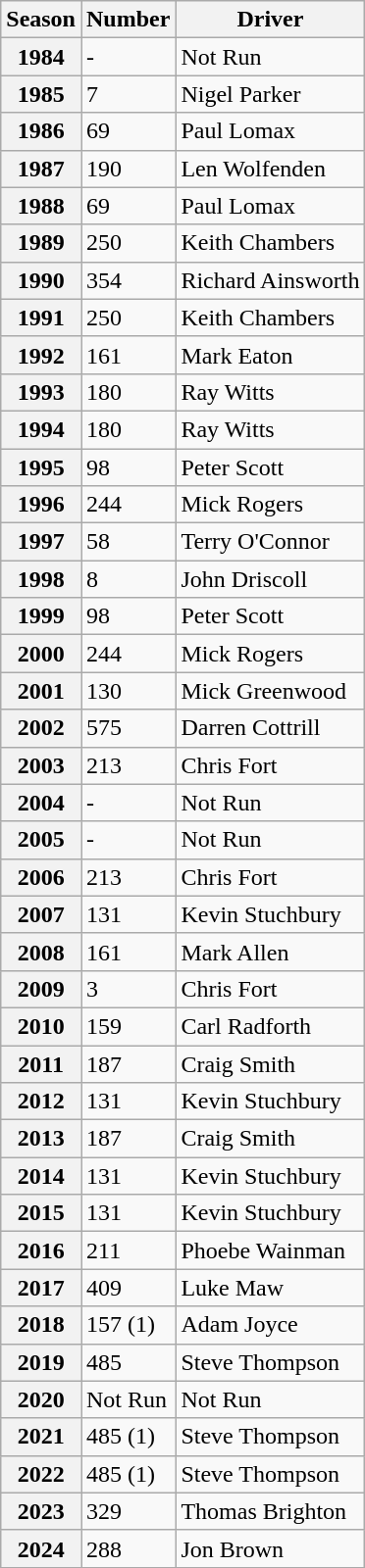<table class="wikitable sortable" border="1">
<tr>
<th>Season</th>
<th>Number</th>
<th>Driver</th>
</tr>
<tr>
<th>1984</th>
<td align="left">-</td>
<td align="left">Not Run</td>
</tr>
<tr>
<th>1985</th>
<td align="left">7</td>
<td align="left">Nigel Parker</td>
</tr>
<tr>
<th>1986</th>
<td align="left">69</td>
<td align="left">Paul Lomax</td>
</tr>
<tr>
<th>1987</th>
<td align="left">190</td>
<td align="left">Len Wolfenden</td>
</tr>
<tr>
<th>1988</th>
<td align="left">69</td>
<td align="left">Paul Lomax</td>
</tr>
<tr>
<th>1989</th>
<td align="left">250</td>
<td align="left">Keith Chambers</td>
</tr>
<tr>
<th>1990</th>
<td align="left">354</td>
<td align="left">Richard Ainsworth</td>
</tr>
<tr>
<th>1991</th>
<td align="left">250</td>
<td align="left">Keith Chambers</td>
</tr>
<tr>
<th>1992</th>
<td align="left">161</td>
<td align="left">Mark Eaton</td>
</tr>
<tr>
<th>1993</th>
<td align="left">180</td>
<td align="left">Ray Witts</td>
</tr>
<tr>
<th>1994</th>
<td align="left">180</td>
<td align="left">Ray Witts</td>
</tr>
<tr>
<th>1995</th>
<td align="left">98</td>
<td align="left">Peter Scott</td>
</tr>
<tr>
<th>1996</th>
<td align="left">244</td>
<td align="left">Mick Rogers</td>
</tr>
<tr>
<th>1997</th>
<td align="left">58</td>
<td align="left">Terry O'Connor</td>
</tr>
<tr>
<th>1998</th>
<td align="left">8</td>
<td align="left">John Driscoll</td>
</tr>
<tr>
<th>1999</th>
<td align="left">98</td>
<td align="left">Peter Scott</td>
</tr>
<tr>
<th>2000</th>
<td align="left">244</td>
<td align="left">Mick Rogers</td>
</tr>
<tr>
<th>2001</th>
<td align="left">130</td>
<td align="left">Mick Greenwood</td>
</tr>
<tr>
<th>2002</th>
<td align="left">575</td>
<td align="left">Darren Cottrill</td>
</tr>
<tr>
<th>2003</th>
<td align="left">213</td>
<td align="left">Chris Fort</td>
</tr>
<tr>
<th>2004</th>
<td align="left">-</td>
<td align="left">Not Run</td>
</tr>
<tr>
<th>2005</th>
<td align="left">-</td>
<td align="left">Not Run</td>
</tr>
<tr>
<th>2006</th>
<td align="left">213</td>
<td align="left">Chris Fort</td>
</tr>
<tr>
<th>2007</th>
<td align="left">131</td>
<td align="left">Kevin Stuchbury</td>
</tr>
<tr>
<th>2008</th>
<td align="left">161</td>
<td align="left">Mark Allen</td>
</tr>
<tr>
<th>2009</th>
<td align="left">3</td>
<td align="left">Chris Fort</td>
</tr>
<tr>
<th>2010</th>
<td align="left">159</td>
<td align="left">Carl Radforth</td>
</tr>
<tr>
<th>2011</th>
<td align="left">187</td>
<td align="left">Craig Smith</td>
</tr>
<tr>
<th>2012</th>
<td align="left">131</td>
<td align="left">Kevin Stuchbury</td>
</tr>
<tr>
<th>2013</th>
<td align="left">187</td>
<td align="left">Craig Smith</td>
</tr>
<tr>
<th>2014</th>
<td align="left">131</td>
<td align="left">Kevin Stuchbury</td>
</tr>
<tr>
<th>2015</th>
<td align="left">131</td>
<td align="left">Kevin Stuchbury</td>
</tr>
<tr>
<th>2016</th>
<td align="left">211</td>
<td align="left">Phoebe Wainman</td>
</tr>
<tr>
<th>2017</th>
<td align="left">409</td>
<td align="left">Luke Maw</td>
</tr>
<tr>
<th>2018</th>
<td align="left">157 (1)</td>
<td align="left">Adam Joyce</td>
</tr>
<tr>
<th>2019</th>
<td align="left">485</td>
<td align="left">Steve Thompson</td>
</tr>
<tr>
<th>2020</th>
<td align="left">Not Run</td>
<td align="left">Not Run</td>
</tr>
<tr>
<th>2021</th>
<td align="left">485 (1)</td>
<td align="left">Steve Thompson</td>
</tr>
<tr>
<th>2022</th>
<td>485 (1)</td>
<td>Steve Thompson</td>
</tr>
<tr>
<th>2023</th>
<td>329</td>
<td>Thomas Brighton</td>
</tr>
<tr>
<th>2024</th>
<td align="left">288</td>
<td align="left">Jon Brown</td>
</tr>
</table>
